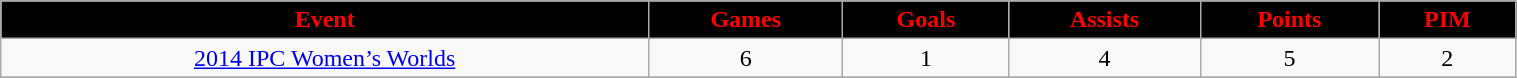<table class="wikitable" width="80%">
<tr align="center"  style="background:black;color:red;">
<td><strong>Event</strong></td>
<td><strong>Games</strong></td>
<td><strong>Goals</strong></td>
<td><strong>Assists</strong></td>
<td><strong>Points</strong></td>
<td><strong>PIM</strong></td>
</tr>
<tr align="center" bgcolor="">
<td><a href='#'>2014 IPC Women’s Worlds</a></td>
<td>6</td>
<td>1</td>
<td>4</td>
<td>5</td>
<td>2</td>
</tr>
<tr align="center" bgcolor="">
</tr>
</table>
